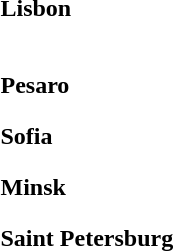<table>
<tr>
<th rowspan=2 scope=row style="text-align:left">Lisbon </th>
<td rowspan=2 style="height:30px;"></td>
<td rowspan=2 style="height:30px;"></td>
<td style="height:30px;"></td>
</tr>
<tr>
<td style="height:30px;"></td>
</tr>
<tr>
<th scope=row style="text-align:left">Pesaro </th>
<td style="height:30px;"></td>
<td style="height:30px;"></td>
<td style="height:30px;"></td>
</tr>
<tr>
<th scope=row style="text-align:left">Sofia </th>
<td style="height:30px;"></td>
<td style="height:30px;"></td>
<td style="height:30px;"></td>
</tr>
<tr>
<th scope=row style="text-align:left">Minsk </th>
<td style="height:30px;"></td>
<td style="height:30px;"></td>
<td style="height:30px;"></td>
</tr>
<tr>
<th scope=row style="text-align:left">Saint Petersburg </th>
<td style="height:30px;"></td>
<td style="height:30px;"></td>
<td style="height:30px;"></td>
</tr>
</table>
